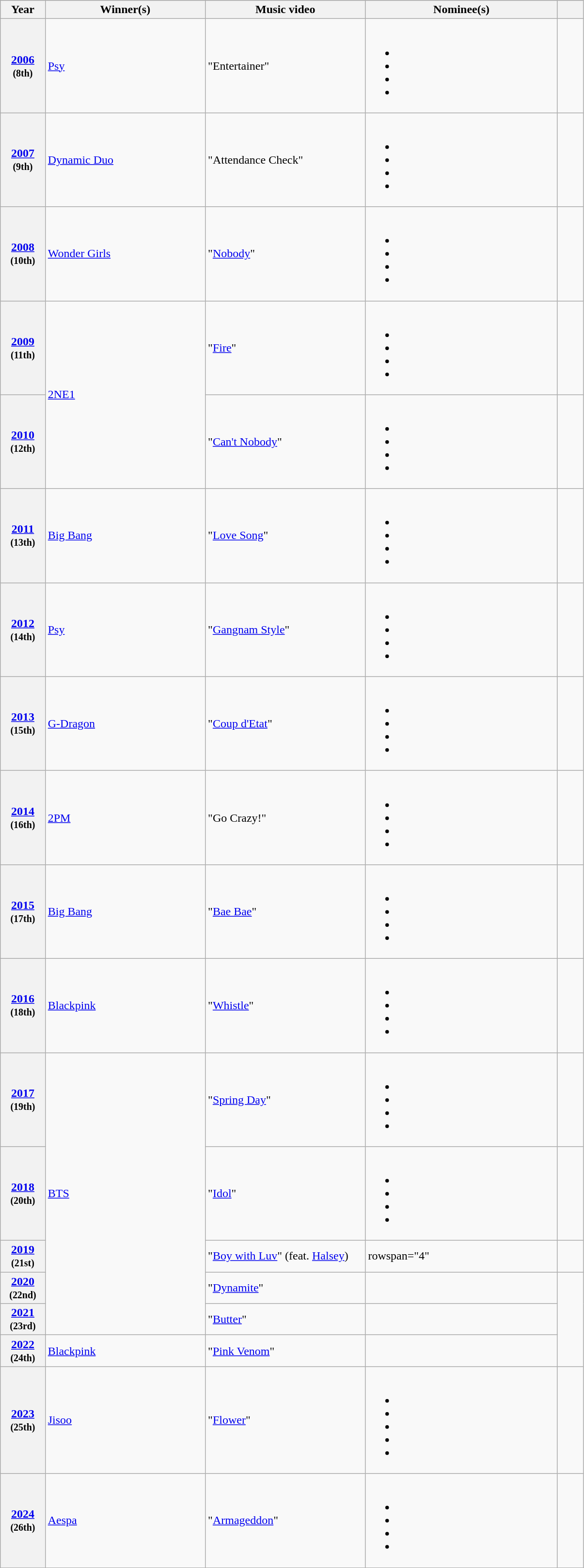<table class="wikitable plainrowheaders sortable" border="2" cellpadding="4" rowspan="2" background: #f6e39c;>
<tr style="background:#bebebe;">
<th scope="col" style="width:7%;">Year</th>
<th scope="col" style="width:25%;">Winner(s)</th>
<th scope="col" style="width:25%;">Music video</th>
<th scope="col" class="unsortable" style="width:30%;">Nominee(s)</th>
<th scope="col" class="unsortable" style="width:4%;"></th>
</tr>
<tr>
<th scope="row" style="text-align:center;"><a href='#'>2006</a><br><small>(8th)</small></th>
<td><a href='#'>Psy</a></td>
<td>"Entertainer"</td>
<td><br><ul><li></li><li></li><li></li><li></li></ul></td>
<td style="text-align:center"><br></td>
</tr>
<tr>
<th scope="row" style="text-align:center;"><a href='#'>2007</a><br><small>(9th)</small></th>
<td><a href='#'>Dynamic Duo</a></td>
<td>"Attendance Check"</td>
<td><br><ul><li></li><li></li><li></li><li></li></ul></td>
<td style="text-align:center"><br></td>
</tr>
<tr>
<th scope="row" style="text-align:center;"><a href='#'>2008</a><br><small>(10th)</small></th>
<td><a href='#'>Wonder Girls</a></td>
<td>"<a href='#'>Nobody</a>"</td>
<td><br><ul><li></li><li></li><li></li><li></li></ul></td>
<td style="text-align:center"><br></td>
</tr>
<tr>
<th scope="row" style="text-align:center;"><a href='#'>2009</a><br><small>(11th)</small></th>
<td rowspan="2"><a href='#'>2NE1</a></td>
<td>"<a href='#'>Fire</a>"</td>
<td><br><ul><li></li><li></li><li></li><li></li></ul></td>
<td style="text-align:center"></td>
</tr>
<tr>
<th scope="row" style="text-align:center;"><a href='#'>2010</a><br><small>(12th)</small></th>
<td>"<a href='#'>Can't Nobody</a>"</td>
<td><br><ul><li></li><li></li><li></li><li></li></ul></td>
<td style="text-align:center"></td>
</tr>
<tr>
<th scope="row" style="text-align:center;"><a href='#'>2011</a><br><small>(13th)</small></th>
<td><a href='#'>Big Bang</a></td>
<td>"<a href='#'>Love Song</a>"</td>
<td><br><ul><li></li><li></li><li></li><li></li></ul></td>
<td style="text-align:center"><br></td>
</tr>
<tr>
<th scope="row" style="text-align:center;"><a href='#'>2012</a><br><small>(14th)</small></th>
<td><a href='#'>Psy</a></td>
<td>"<a href='#'>Gangnam Style</a>"</td>
<td><br><ul><li></li><li></li><li></li><li></li></ul></td>
<td style="text-align:center"></td>
</tr>
<tr>
<th scope="row" style="text-align:center;"><a href='#'>2013</a><br><small>(15th)</small></th>
<td><a href='#'>G-Dragon</a></td>
<td>"<a href='#'>Coup d'Etat</a>"</td>
<td><br><ul><li></li><li></li><li></li><li></li></ul></td>
<td style="text-align:center"></td>
</tr>
<tr>
<th scope="row" style="text-align:center;"><a href='#'>2014</a><br><small>(16th)</small></th>
<td><a href='#'>2PM</a></td>
<td>"Go Crazy!"</td>
<td><br><ul><li></li><li></li><li></li><li></li></ul></td>
<td style="text-align:center"></td>
</tr>
<tr>
<th scope="row" style="text-align:center;"><a href='#'>2015</a><br><small>(17th)</small></th>
<td><a href='#'>Big Bang</a></td>
<td>"<a href='#'>Bae Bae</a>"</td>
<td><br><ul><li></li><li></li><li></li><li></li></ul></td>
<td style="text-align:center"><br></td>
</tr>
<tr>
<th scope="row" style="text-align:center;"><a href='#'>2016</a><br><small>(18th)</small></th>
<td><a href='#'>Blackpink</a></td>
<td>"<a href='#'>Whistle</a>"</td>
<td><br><ul><li></li><li></li><li></li><li></li></ul></td>
<td style="text-align:center"><br></td>
</tr>
<tr>
<th scope="row" style="text-align:center;"><a href='#'>2017</a><br><small>(19th)</small></th>
<td rowspan="5"><a href='#'>BTS</a></td>
<td>"<a href='#'>Spring Day</a>"</td>
<td><br><ul><li></li><li></li><li></li><li></li></ul></td>
<td style="text-align:center"><br></td>
</tr>
<tr>
<th scope="row" style="text-align:center;"><a href='#'>2018</a><br><small>(20th)</small></th>
<td>"<a href='#'>Idol</a>"</td>
<td><br><ul><li></li><li></li><li></li><li></li></ul></td>
<td style="text-align:center"><br></td>
</tr>
<tr>
<th scope="row" style="text-align:center;"><a href='#'>2019</a><br><small>(21st)</small></th>
<td>"<a href='#'>Boy with Luv</a>" (feat. <a href='#'>Halsey</a>)</td>
<td>rowspan="4" </td>
<td style="text-align:center"></td>
</tr>
<tr>
<th scope="row" style="text-align:center;"><a href='#'>2020</a><br><small>(22nd)</small></th>
<td>"<a href='#'>Dynamite</a>"</td>
<td style="text-align:center"></td>
</tr>
<tr>
<th scope="row" style="text-align:center;"><a href='#'>2021</a><br><small>(23rd)</small></th>
<td>"<a href='#'>Butter</a>"</td>
<td style="text-align:center"></td>
</tr>
<tr>
<th scope="row" style="text-align:center;"><a href='#'>2022</a><br><small>(24th)</small></th>
<td><a href='#'>Blackpink</a></td>
<td>"<a href='#'>Pink Venom</a>"</td>
<td style="text-align:center"></td>
</tr>
<tr>
<th scope="row" style="text-align:center;"><a href='#'>2023</a><br><small>(25th)</small></th>
<td><a href='#'>Jisoo</a></td>
<td>"<a href='#'>Flower</a>"</td>
<td><br><ul><li></li><li></li><li></li><li></li><li></li></ul></td>
<td style="text-align:center"></td>
</tr>
<tr>
<th scope="row" style="text-align:center;"><a href='#'>2024</a><br><small>(26th)</small></th>
<td><a href='#'>Aespa</a></td>
<td>"<a href='#'>Armageddon</a>"</td>
<td><br><ul><li></li><li></li><li></li><li></li></ul></td>
<td style="text-align:center"></td>
</tr>
</table>
